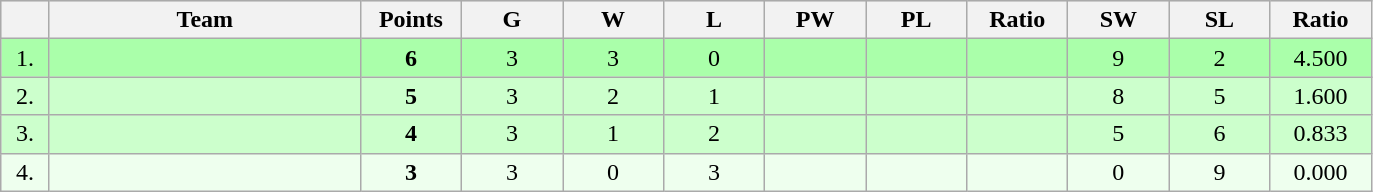<table class=wikitable style="text-align:center">
<tr style="background: #DCDCDC">
<th width="25"></th>
<th width="200">Team</th>
<th width="60">Points</th>
<th width="60">G</th>
<th width="60">W</th>
<th width="60">L</th>
<th width="60">PW</th>
<th width="60">PL</th>
<th width="60">Ratio</th>
<th width="60">SW</th>
<th width="60">SL</th>
<th width="60">Ratio</th>
</tr>
<tr style="background: #AAFFAA">
<td>1.</td>
<td align=left></td>
<td><strong>6</strong></td>
<td>3</td>
<td>3</td>
<td>0</td>
<td></td>
<td></td>
<td></td>
<td>9</td>
<td>2</td>
<td>4.500</td>
</tr>
<tr style="background: #CCFFCC">
<td>2.</td>
<td align=left></td>
<td><strong>5</strong></td>
<td>3</td>
<td>2</td>
<td>1</td>
<td></td>
<td></td>
<td></td>
<td>8</td>
<td>5</td>
<td>1.600</td>
</tr>
<tr style="background: #CCFFCC">
<td>3.</td>
<td align=left></td>
<td><strong>4</strong></td>
<td>3</td>
<td>1</td>
<td>2</td>
<td></td>
<td></td>
<td></td>
<td>5</td>
<td>6</td>
<td>0.833</td>
</tr>
<tr style="background: #EEFFEE">
<td>4.</td>
<td align=left></td>
<td><strong>3</strong></td>
<td>3</td>
<td>0</td>
<td>3</td>
<td></td>
<td></td>
<td></td>
<td>0</td>
<td>9</td>
<td>0.000</td>
</tr>
</table>
